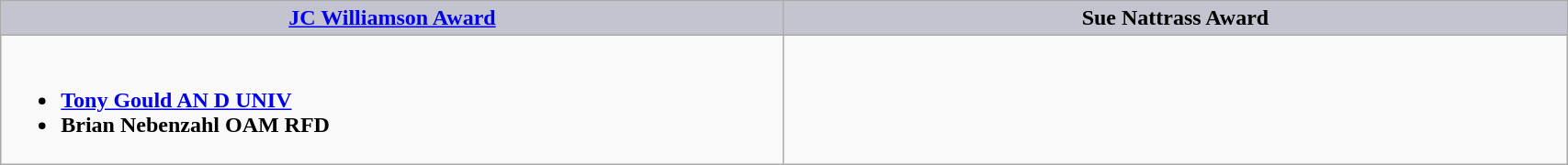<table class=wikitable width="90%" border="1" cellpadding="5" cellspacing="0" align="centre">
<tr>
<th style="background:#C4C3D0;width:50%"><a href='#'>JC Williamson Award</a></th>
<th style="background:#C4C3D0;width:50%">Sue Nattrass Award</th>
</tr>
<tr>
<td valign="top"><br><ul><li><strong><a href='#'>Tony Gould AN D UNIV</a></strong></li><li><strong>Brian Nebenzahl OAM RFD</strong></li></ul></td>
<td valign="top"></td>
</tr>
</table>
